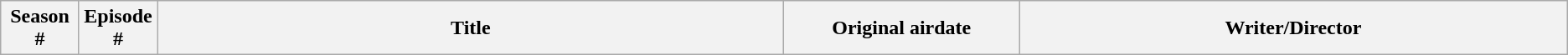<table class="wikitable plainrowheaders">
<tr>
<th width="5%">Season #</th>
<th width="5%">Episode #</th>
<th width="40%">Title</th>
<th width="15%">Original airdate</th>
<th width="35%">Writer/Director<br>


</th>
</tr>
</table>
